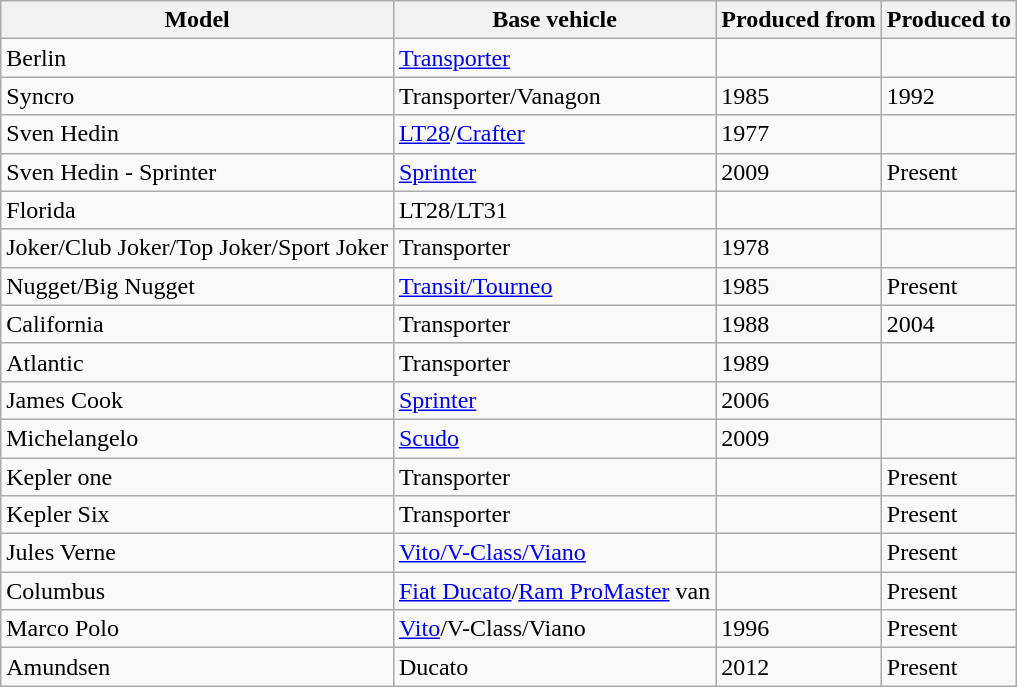<table class="wikitable sortable">
<tr>
<th>Model</th>
<th>Base vehicle</th>
<th>Produced from</th>
<th>Produced to</th>
</tr>
<tr>
<td>Berlin</td>
<td><a href='#'>Transporter</a></td>
<td></td>
<td></td>
</tr>
<tr>
<td>Syncro</td>
<td>Transporter/Vanagon</td>
<td>1985</td>
<td>1992</td>
</tr>
<tr>
<td>Sven Hedin</td>
<td><a href='#'>LT28</a>/<a href='#'>Crafter</a></td>
<td>1977</td>
<td></td>
</tr>
<tr>
<td>Sven Hedin - Sprinter</td>
<td><a href='#'>Sprinter</a></td>
<td>2009</td>
<td>Present</td>
</tr>
<tr>
<td>Florida</td>
<td>LT28/LT31</td>
<td></td>
<td></td>
</tr>
<tr>
<td>Joker/Club Joker/Top Joker/Sport Joker</td>
<td>Transporter</td>
<td>1978</td>
<td></td>
</tr>
<tr>
<td>Nugget/Big Nugget</td>
<td><a href='#'>Transit/Tourneo</a></td>
<td>1985</td>
<td>Present</td>
</tr>
<tr>
<td>California</td>
<td>Transporter</td>
<td>1988</td>
<td>2004</td>
</tr>
<tr>
<td>Atlantic</td>
<td>Transporter</td>
<td>1989</td>
<td></td>
</tr>
<tr>
<td>James Cook</td>
<td><a href='#'>Sprinter</a></td>
<td>2006</td>
<td></td>
</tr>
<tr>
<td>Michelangelo</td>
<td><a href='#'>Scudo</a></td>
<td>2009</td>
<td></td>
</tr>
<tr>
<td>Kepler one</td>
<td>Transporter</td>
<td></td>
<td>Present</td>
</tr>
<tr>
<td>Kepler Six</td>
<td>Transporter</td>
<td></td>
<td>Present</td>
</tr>
<tr>
<td>Jules Verne</td>
<td><a href='#'>Vito/V-Class/Viano</a></td>
<td></td>
<td>Present</td>
</tr>
<tr>
<td>Columbus</td>
<td><a href='#'>Fiat Ducato</a>/<a href='#'>Ram ProMaster</a> van</td>
<td></td>
<td>Present</td>
</tr>
<tr>
<td>Marco Polo</td>
<td><a href='#'>Vito</a>/V-Class/Viano</td>
<td>1996</td>
<td>Present</td>
</tr>
<tr>
<td>Amundsen</td>
<td>Ducato</td>
<td>2012</td>
<td>Present</td>
</tr>
</table>
